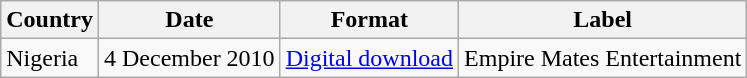<table class="wikitable">
<tr>
<th>Country</th>
<th>Date</th>
<th>Format</th>
<th>Label</th>
</tr>
<tr>
<td>Nigeria</td>
<td>4 December 2010</td>
<td><a href='#'>Digital download</a></td>
<td>Empire Mates Entertainment</td>
</tr>
</table>
